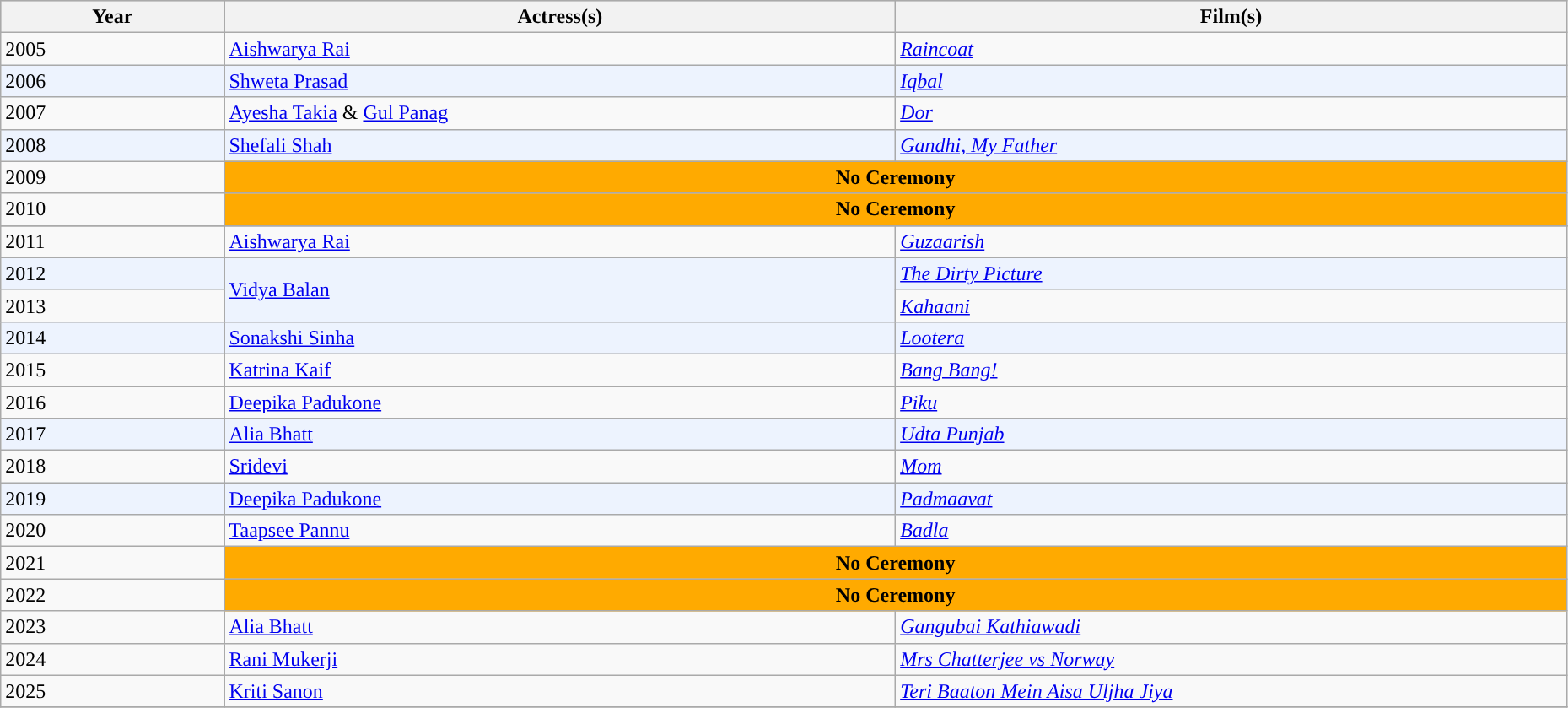<table class="wikitable" style="width:98%;">
<tr style="background:#bebebe;">
<th style="width:10%;">Year</th>
<th style="width:30%;">Actress(s)</th>
<th style="width:30%;">Film(s)</th>
</tr>
<tr>
<td>2005</td>
<td><a href='#'>Aishwarya Rai</a></td>
<td><em><a href='#'>Raincoat</a></em></td>
</tr>
<tr bgcolor=#edf3fe>
<td>2006</td>
<td><a href='#'>Shweta Prasad</a></td>
<td><em><a href='#'>Iqbal</a></em></td>
</tr>
<tr>
<td>2007</td>
<td><a href='#'>Ayesha Takia</a> & <a href='#'>Gul Panag</a></td>
<td><em><a href='#'>Dor</a></em></td>
</tr>
<tr bgcolor=#edf3fe>
<td>2008</td>
<td><a href='#'>Shefali Shah</a></td>
<td><em><a href='#'>Gandhi, My Father</a></em></td>
</tr>
<tr>
<td>2009</td>
<th align="center" colspan="2" style="background:#FFAA00;"><strong>No Ceremony</strong></th>
</tr>
<tr>
<td>2010</td>
<th align="center" colspan="2" style="background:#FFAA00;"><strong>No Ceremony</strong></th>
</tr>
<tr>
</tr>
<tr>
<td>2011</td>
<td><a href='#'>Aishwarya Rai</a></td>
<td><em><a href='#'>Guzaarish</a></em></td>
</tr>
<tr bgcolor=#edf3fe>
<td>2012</td>
<td rowspan="2"><a href='#'>Vidya Balan</a></td>
<td><em><a href='#'>The Dirty Picture</a></em></td>
</tr>
<tr>
<td>2013</td>
<td><em><a href='#'>Kahaani</a></em></td>
</tr>
<tr bgcolor="#edf3fe">
<td>2014</td>
<td><a href='#'>Sonakshi Sinha</a></td>
<td><em><a href='#'>Lootera</a></em></td>
</tr>
<tr>
<td>2015</td>
<td><a href='#'>Katrina Kaif</a></td>
<td><em><a href='#'>Bang Bang!</a></em></td>
</tr>
<tr>
<td>2016</td>
<td><a href='#'>Deepika Padukone</a></td>
<td><em><a href='#'>Piku</a></em></td>
</tr>
<tr bgcolor=#edf3fe>
<td>2017</td>
<td><a href='#'>Alia Bhatt</a></td>
<td><em><a href='#'>Udta Punjab</a></em></td>
</tr>
<tr>
<td>2018</td>
<td><a href='#'>Sridevi</a></td>
<td><em><a href='#'>Mom</a></em></td>
</tr>
<tr bgcolor=#edf3fe>
<td>2019</td>
<td><a href='#'>Deepika Padukone</a></td>
<td><em><a href='#'>Padmaavat</a></em></td>
</tr>
<tr>
<td>2020</td>
<td><a href='#'>Taapsee Pannu</a></td>
<td><em><a href='#'>Badla</a></em></td>
</tr>
<tr>
<td>2021</td>
<th align="center" colspan="2" style="background:#FFAA00;"><strong>No Ceremony</strong></th>
</tr>
<tr>
<td>2022</td>
<th align="center" colspan="2" style="background:#FFAA00;"><strong>No Ceremony</strong></th>
</tr>
<tr>
<td>2023</td>
<td><a href='#'>Alia Bhatt</a></td>
<td><em><a href='#'>Gangubai Kathiawadi</a></em></td>
</tr>
<tr>
<td>2024</td>
<td><a href='#'>Rani Mukerji</a></td>
<td><em><a href='#'>Mrs Chatterjee vs Norway</a></em></td>
</tr>
<tr>
<td>2025</td>
<td><a href='#'>Kriti Sanon</a></td>
<td><em><a href='#'>Teri Baaton Mein Aisa Uljha Jiya</a></em></td>
</tr>
<tr>
</tr>
</table>
